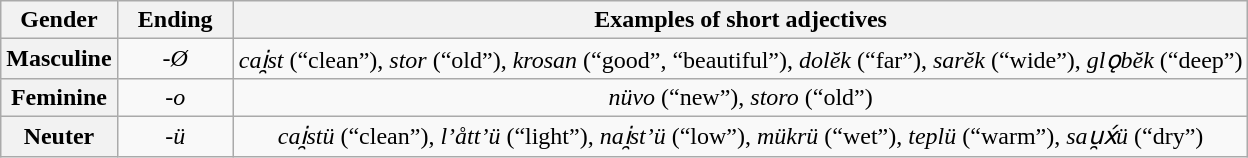<table class="wikitable" style="border-collapse: collapse;text-align:center;">
<tr>
<th style="width:70px">Gender</th>
<th style="width:70px">Ending</th>
<th>Examples of short adjectives</th>
</tr>
<tr>
<th>Masculine</th>
<td><em>-Ø</em></td>
<td><em>cai̯st</em> (“clean”), <em>stor</em> (“old”), <em>krosan</em> (“good”, “beautiful”), <em>dolĕk</em> (“far”), <em>sarĕk</em> (“wide”), <em>glǫbĕk</em> (“deep”)</td>
</tr>
<tr>
<th>Feminine</th>
<td><em>-o</em></td>
<td><em>nüvo</em> (“new”), <em>storo</em> (“old”)</td>
</tr>
<tr>
<th>Neuter</th>
<td><em>-ü</em></td>
<td><em>cai̯stü</em> (“clean”), <em>l’ått’ü</em> (“light”), <em>nai̯st’ü</em> (“low”), <em>mükrü</em> (“wet”), <em>teplü</em> (“warm”), <em>sau̯х́ü</em> (“dry”)</td>
</tr>
</table>
